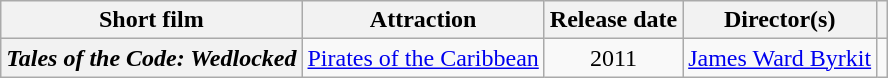<table class="wikitable plainrowheaders sortable" style="text-align: center">
<tr>
<th scope="col">Short film</th>
<th scope="col">Attraction</th>
<th scope="col">Release date</th>
<th scope="col">Director(s)</th>
<th scope="col" class=unsortable></th>
</tr>
<tr>
<th scope="row" style="text-align:left"><em>Tales of the Code: Wedlocked</em></th>
<td><a href='#'>Pirates of the Caribbean</a></td>
<td>2011</td>
<td><a href='#'>James Ward Byrkit</a></td>
<td></td>
</tr>
</table>
